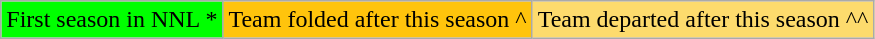<table class="wikitable" style="font-size:100%;line-height:1.1;">
<tr>
<td style="background-color:#00FF00;">First season in NNL *</td>
<td style="background-color:#FFC40C;">Team folded after this season ^</td>
<td style="background-color:#FDDB6D;">Team departed after this season ^^</td>
</tr>
</table>
